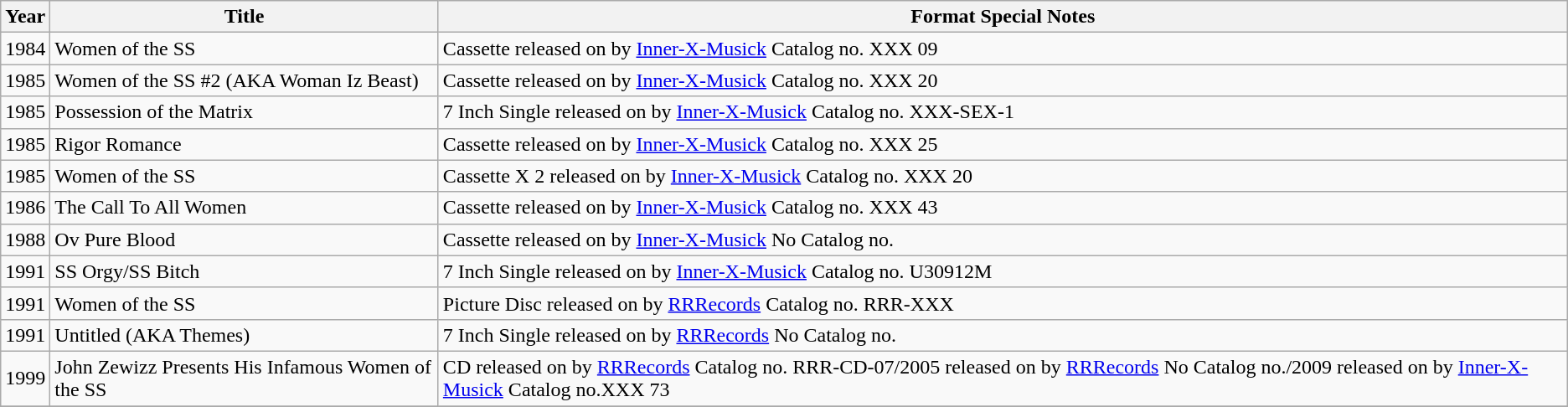<table class="wikitable">
<tr>
<th>Year</th>
<th>Title</th>
<th>Format Special Notes</th>
</tr>
<tr>
<td>1984</td>
<td>Women of the SS</td>
<td>Cassette released on by <a href='#'>Inner-X-Musick</a> Catalog no. XXX 09</td>
</tr>
<tr>
<td>1985</td>
<td>Women of the SS #2 (AKA Woman Iz Beast)</td>
<td>Cassette released on by <a href='#'>Inner-X-Musick</a> Catalog no. XXX 20</td>
</tr>
<tr>
<td>1985</td>
<td>Possession of the Matrix</td>
<td>7 Inch Single released on by <a href='#'>Inner-X-Musick</a> Catalog no. XXX-SEX-1</td>
</tr>
<tr>
<td>1985</td>
<td>Rigor Romance</td>
<td>Cassette released on by <a href='#'>Inner-X-Musick</a> Catalog no. XXX 25</td>
</tr>
<tr>
<td>1985</td>
<td>Women of the SS</td>
<td>Cassette X 2 released on by <a href='#'>Inner-X-Musick</a> Catalog no. XXX 20</td>
</tr>
<tr>
<td>1986</td>
<td>The Call To All Women</td>
<td>Cassette released on by <a href='#'>Inner-X-Musick</a> Catalog no. XXX 43</td>
</tr>
<tr>
<td>1988</td>
<td>Ov Pure Blood</td>
<td>Cassette released on by <a href='#'>Inner-X-Musick</a> No Catalog no.</td>
</tr>
<tr>
<td>1991</td>
<td>SS Orgy/SS Bitch</td>
<td>7 Inch Single released on by <a href='#'>Inner-X-Musick</a> Catalog no. U30912M</td>
</tr>
<tr>
<td>1991</td>
<td>Women of the SS</td>
<td>Picture Disc released on by <a href='#'>RRRecords</a> Catalog no. RRR-XXX</td>
</tr>
<tr>
<td>1991</td>
<td>Untitled (AKA Themes)</td>
<td>7 Inch Single released on by <a href='#'>RRRecords</a> No Catalog no.</td>
</tr>
<tr>
<td>1999</td>
<td>John Zewizz Presents His Infamous Women of the SS</td>
<td>CD released on by <a href='#'>RRRecords</a> Catalog no. RRR-CD-07/2005 released on by <a href='#'>RRRecords</a> No Catalog no./2009 released on by <a href='#'>Inner-X-Musick</a> Catalog no.XXX 73</td>
</tr>
<tr>
</tr>
</table>
